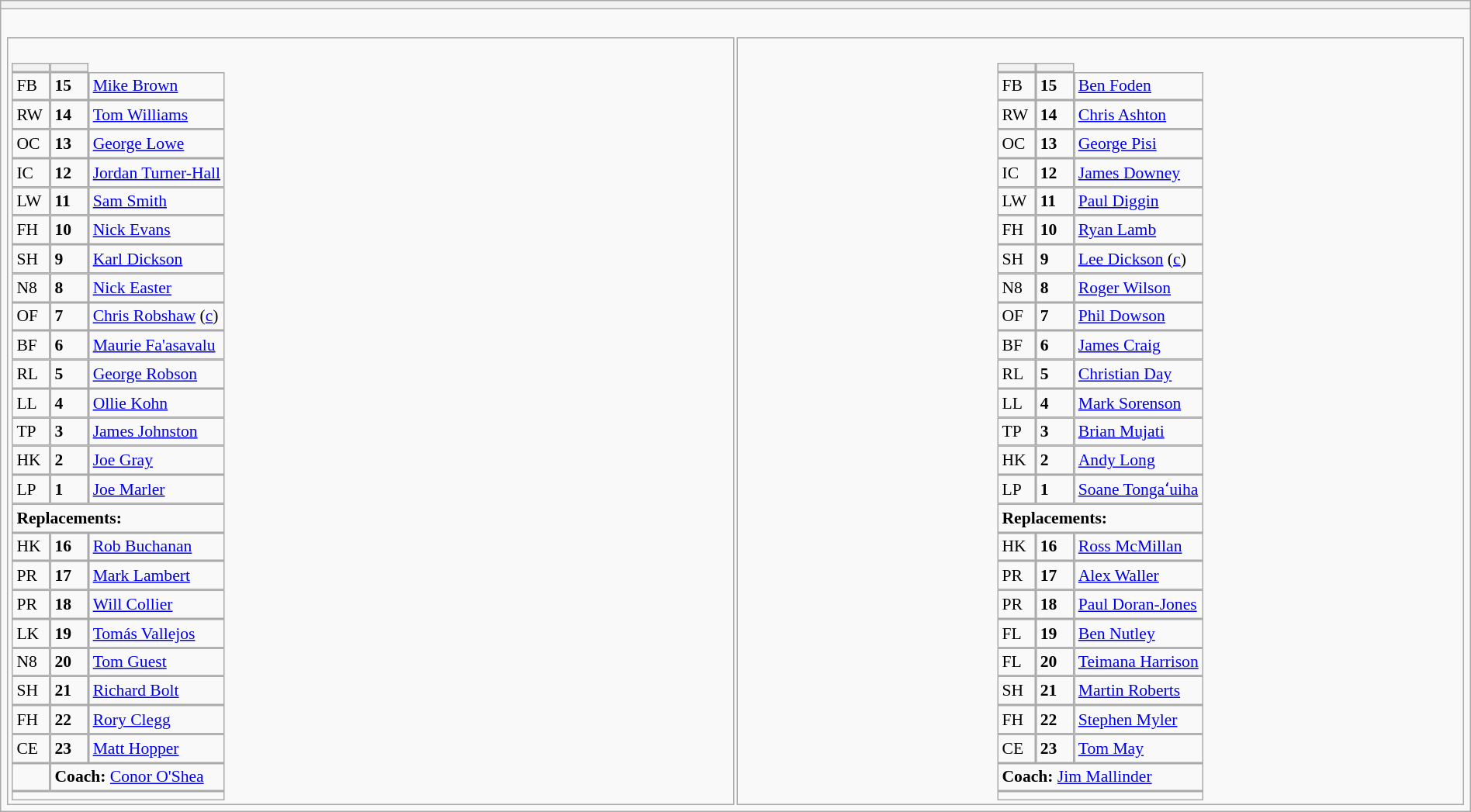<table style="width:100%" class="wikitable collapsible collapsed">
<tr>
<th></th>
</tr>
<tr>
<td><br><table width="100%">
<tr>
<td valign="top" width="50%"><br><table style="font-size: 90%" cellspacing="0" cellpadding="0">
<tr>
<th width="25"></th>
<th width="25"></th>
</tr>
<tr>
<td>FB</td>
<td><strong>15</strong></td>
<td> <a href='#'>Mike Brown</a></td>
</tr>
<tr>
<td>RW</td>
<td><strong>14</strong></td>
<td> <a href='#'>Tom Williams</a></td>
</tr>
<tr>
<td>OC</td>
<td><strong>13</strong></td>
<td> <a href='#'>George Lowe</a></td>
</tr>
<tr>
<td>IC</td>
<td><strong>12</strong></td>
<td> <a href='#'>Jordan Turner-Hall</a></td>
</tr>
<tr>
<td>LW</td>
<td><strong>11</strong></td>
<td> <a href='#'>Sam Smith</a></td>
</tr>
<tr>
<td>FH</td>
<td><strong>10</strong></td>
<td> <a href='#'>Nick Evans</a></td>
</tr>
<tr>
<td>SH</td>
<td><strong>9</strong></td>
<td> <a href='#'>Karl Dickson</a></td>
</tr>
<tr>
<td>N8</td>
<td><strong>8</strong></td>
<td> <a href='#'>Nick Easter</a></td>
</tr>
<tr>
<td>OF</td>
<td><strong>7</strong></td>
<td> <a href='#'>Chris Robshaw</a> (<a href='#'>c</a>)</td>
</tr>
<tr>
<td>BF</td>
<td><strong>6</strong></td>
<td> <a href='#'>Maurie Fa'asavalu</a></td>
</tr>
<tr>
<td>RL</td>
<td><strong>5</strong></td>
<td> <a href='#'>George Robson</a></td>
</tr>
<tr>
<td>LL</td>
<td><strong>4</strong></td>
<td> <a href='#'>Ollie Kohn</a></td>
</tr>
<tr>
<td>TP</td>
<td><strong>3</strong></td>
<td> <a href='#'>James Johnston</a></td>
</tr>
<tr>
<td>HK</td>
<td><strong>2</strong></td>
<td> <a href='#'>Joe Gray</a></td>
</tr>
<tr>
<td>LP</td>
<td><strong>1</strong></td>
<td> <a href='#'>Joe Marler</a></td>
</tr>
<tr>
<td colspan=3><strong>Replacements:</strong></td>
</tr>
<tr>
<td>HK</td>
<td><strong>16</strong></td>
<td> <a href='#'>Rob Buchanan</a></td>
</tr>
<tr>
<td>PR</td>
<td><strong>17</strong></td>
<td> <a href='#'>Mark Lambert</a></td>
</tr>
<tr>
<td>PR</td>
<td><strong>18</strong></td>
<td> <a href='#'>Will Collier</a></td>
</tr>
<tr>
<td>LK</td>
<td><strong>19</strong></td>
<td> <a href='#'>Tomás Vallejos</a></td>
</tr>
<tr>
<td>N8</td>
<td><strong>20</strong></td>
<td> <a href='#'>Tom Guest</a></td>
</tr>
<tr>
<td>SH</td>
<td><strong>21</strong></td>
<td> <a href='#'>Richard Bolt</a></td>
</tr>
<tr>
<td>FH</td>
<td><strong>22</strong></td>
<td> <a href='#'>Rory Clegg</a></td>
</tr>
<tr>
<td>CE</td>
<td><strong>23</strong></td>
<td> <a href='#'>Matt Hopper</a></td>
</tr>
<tr>
<td></td>
<td colspan=3><strong>Coach:</strong>  <a href='#'>Conor O'Shea</a></td>
</tr>
<tr>
<td colspan="4"></td>
</tr>
</table>
</td>
<td valign="top" width="50%"><br><table style="font-size: 90%" cellspacing="0" cellpadding="0"  align="center">
<tr>
<th width="25"></th>
<th width="25"></th>
</tr>
<tr>
<td>FB</td>
<td><strong>15</strong></td>
<td> <a href='#'>Ben Foden</a></td>
</tr>
<tr>
<td>RW</td>
<td><strong>14</strong></td>
<td> <a href='#'>Chris Ashton</a></td>
</tr>
<tr>
<td>OC</td>
<td><strong>13</strong></td>
<td> <a href='#'>George Pisi</a></td>
</tr>
<tr>
<td>IC</td>
<td><strong>12</strong></td>
<td> <a href='#'>James Downey</a></td>
</tr>
<tr>
<td>LW</td>
<td><strong>11</strong></td>
<td> <a href='#'>Paul Diggin</a></td>
</tr>
<tr>
<td>FH</td>
<td><strong>10</strong></td>
<td> <a href='#'>Ryan Lamb</a></td>
</tr>
<tr>
<td>SH</td>
<td><strong>9</strong></td>
<td> <a href='#'>Lee Dickson</a> (<a href='#'>c</a>)</td>
</tr>
<tr>
<td>N8</td>
<td><strong>8</strong></td>
<td> <a href='#'>Roger Wilson</a></td>
</tr>
<tr>
<td>OF</td>
<td><strong>7</strong></td>
<td> <a href='#'>Phil Dowson</a></td>
</tr>
<tr>
<td>BF</td>
<td><strong>6</strong></td>
<td> <a href='#'>James Craig</a></td>
</tr>
<tr>
<td>RL</td>
<td><strong>5</strong></td>
<td> <a href='#'>Christian Day</a></td>
</tr>
<tr>
<td>LL</td>
<td><strong>4</strong></td>
<td> <a href='#'>Mark Sorenson</a></td>
</tr>
<tr>
<td>TP</td>
<td><strong>3</strong></td>
<td> <a href='#'>Brian Mujati</a></td>
</tr>
<tr>
<td>HK</td>
<td><strong>2</strong></td>
<td> <a href='#'>Andy Long</a></td>
</tr>
<tr>
<td>LP</td>
<td><strong>1</strong></td>
<td> <a href='#'>Soane Tongaʻuiha</a></td>
</tr>
<tr>
<td colspan=3><strong>Replacements:</strong></td>
</tr>
<tr>
<td>HK</td>
<td><strong>16</strong></td>
<td> <a href='#'>Ross McMillan</a></td>
</tr>
<tr>
<td>PR</td>
<td><strong>17</strong></td>
<td> <a href='#'>Alex Waller</a></td>
</tr>
<tr>
<td>PR</td>
<td><strong>18</strong></td>
<td> <a href='#'>Paul Doran-Jones</a></td>
</tr>
<tr>
<td>FL</td>
<td><strong>19</strong></td>
<td> <a href='#'>Ben Nutley</a></td>
</tr>
<tr>
<td>FL</td>
<td><strong>20</strong></td>
<td> <a href='#'>Teimana Harrison</a></td>
</tr>
<tr>
<td>SH</td>
<td><strong>21</strong></td>
<td> <a href='#'>Martin Roberts</a></td>
</tr>
<tr>
<td>FH</td>
<td><strong>22</strong></td>
<td> <a href='#'>Stephen Myler</a></td>
</tr>
<tr>
<td>CE</td>
<td><strong>23</strong></td>
<td> <a href='#'>Tom May</a></td>
</tr>
<tr>
<td colspan=3><strong>Coach:</strong>  <a href='#'>Jim Mallinder</a></td>
</tr>
<tr>
<td colspan="4"></td>
</tr>
</table>
</td>
</tr>
</table>
</td>
</tr>
</table>
